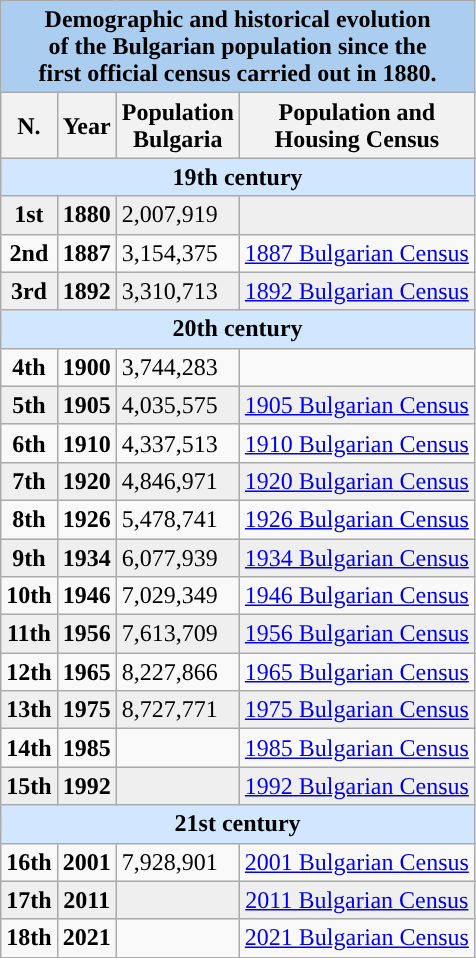<table class="wikitable">
<tr>
<th colspan= "4" style="text-align:center; background:#abcdef;">Demographic and historical evolution <br>of the Bulgarian population since the <br> first official census carried out in 1880.</th>
</tr>
<tr>
<th>N.</th>
<th>Year</th>
<th>Population<br>Bulgaria</th>
<th>Population and <br> Housing Census</th>
</tr>
<tr align="center">
<td colspan="4" style="background:#D0E7FF"><strong>19th century</strong></td>
</tr>
<tr align="center" style="background:#efefef; color:black">
<td><strong>1st</strong></td>
<td><strong>1880</strong></td>
<td align="left"> 2,007,919</td>
<td></td>
</tr>
<tr align="center">
<td><strong>2nd</strong></td>
<td><strong>1887</strong></td>
<td align="left"> 3,154,375</td>
<td><a href='#'>1887 Bulgarian Census</a></td>
</tr>
<tr align="center" style="background:#efefef; color:black">
<td><strong>3rd</strong></td>
<td><strong>1892</strong></td>
<td align="left"> 3,310,713</td>
<td><a href='#'>1892 Bulgarian Census</a></td>
</tr>
<tr align="center">
<td colspan="4" style="background:#D0E7FF"><strong>20th century</strong></td>
</tr>
<tr align="center">
<td><strong>4th</strong></td>
<td><strong>1900</strong></td>
<td align="left"> 3,744,283</td>
<td></td>
</tr>
<tr align="center" style="background:#efefef; color:black">
<td><strong>5th</strong></td>
<td><strong>1905</strong></td>
<td align="left"> 4,035,575</td>
<td><a href='#'>1905 Bulgarian Census</a></td>
</tr>
<tr align="center">
<td><strong>6th</strong></td>
<td><strong>1910</strong></td>
<td align="left"> 4,337,513</td>
<td><a href='#'>1910 Bulgarian Census</a></td>
</tr>
<tr align="center" style="background:#efefef; color:black">
<td><strong>7th</strong></td>
<td><strong>1920</strong></td>
<td align="left"> 4,846,971</td>
<td><a href='#'>1920 Bulgarian Census</a></td>
</tr>
<tr align="center">
<td><strong>8th</strong></td>
<td><strong>1926</strong></td>
<td align="left"> 5,478,741</td>
<td><a href='#'>1926 Bulgarian Census</a></td>
</tr>
<tr align="center" style="background:#efefef; color:black">
<td><strong>9th</strong></td>
<td><strong>1934</strong></td>
<td align="left"> 6,077,939</td>
<td><a href='#'>1934 Bulgarian Census</a></td>
</tr>
<tr align="center">
<td><strong>10th</strong></td>
<td><strong>1946</strong></td>
<td align="left"> 7,029,349</td>
<td><a href='#'>1946 Bulgarian Census</a></td>
</tr>
<tr align="center" style="background:#efefef; color:black">
<td><strong>11th</strong></td>
<td><strong>1956</strong></td>
<td align="left"> 7,613,709</td>
<td><a href='#'>1956 Bulgarian Census</a></td>
</tr>
<tr align="center">
<td><strong>12th</strong></td>
<td><strong>1965</strong></td>
<td align="left"> 8,227,866</td>
<td><a href='#'>1965 Bulgarian Census</a></td>
</tr>
<tr align="center" style="background:#efefef; color:black">
<td><strong>13th</strong></td>
<td><strong>1975</strong></td>
<td align="left"> 8,727,771</td>
<td><a href='#'>1975 Bulgarian Census</a></td>
</tr>
<tr align="center">
<td><strong>14th</strong></td>
<td><strong>1985</strong></td>
<td align="left"></td>
<td><a href='#'>1985 Bulgarian Census</a></td>
</tr>
<tr align="center" style="background:#efefef; color:black">
<td><strong>15th</strong></td>
<td><strong>1992</strong></td>
<td align="left"></td>
<td><a href='#'>1992 Bulgarian Census</a></td>
</tr>
<tr align="center">
<td colspan="4" style="background:#D0E7FF"><strong>21st century</strong></td>
</tr>
<tr align="center">
<td><strong>16th</strong></td>
<td><strong>2001</strong></td>
<td align="left"> 7,928,901</td>
<td><a href='#'>2001 Bulgarian Census</a></td>
</tr>
<tr align="center" style="background:#efefef; color:black">
<td><strong>17th</strong></td>
<td><strong>2011</strong></td>
<td align="left"></td>
<td><a href='#'>2011 Bulgarian Census</a></td>
</tr>
<tr align="center">
<td><strong>18th</strong></td>
<td><strong>2021</strong></td>
<td align="left"></td>
<td><a href='#'>2021 Bulgarian Census</a></td>
</tr>
</table>
